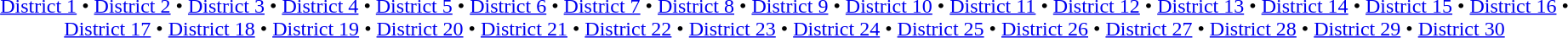<table id=toc class=toc summary=Contents>
<tr>
<td align=center><a href='#'>District 1</a> • <a href='#'>District 2</a> • <a href='#'>District 3</a> • <a href='#'>District 4</a> • <a href='#'>District 5</a> • <a href='#'>District 6</a> • <a href='#'>District 7</a> • <a href='#'>District 8</a> • <a href='#'>District 9</a> • <a href='#'>District 10</a> • <a href='#'>District 11</a> • <a href='#'>District 12</a> • <a href='#'>District 13</a> • <a href='#'>District 14</a> • <a href='#'>District 15</a> • <a href='#'>District 16</a> • <a href='#'>District 17</a> • <a href='#'>District 18</a> • <a href='#'>District 19</a> • <a href='#'>District 20</a> • <a href='#'>District 21</a> • <a href='#'>District 22</a> • <a href='#'>District 23</a> • <a href='#'>District 24</a> • <a href='#'>District 25</a> • <a href='#'>District 26</a> • <a href='#'>District 27</a> • <a href='#'>District 28</a> • <a href='#'>District 29</a> • <a href='#'>District 30</a></td>
</tr>
</table>
